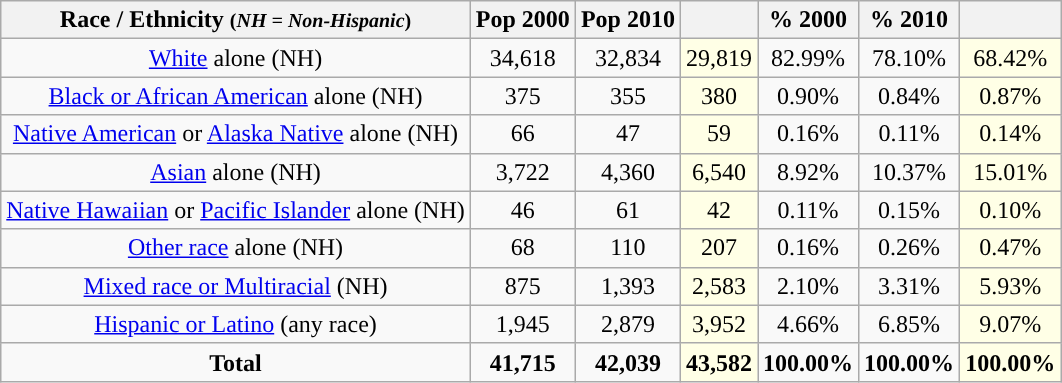<table class="wikitable" style="text-align:center;">
<tr>
<th>Race / Ethnicity <small>(<em>NH = Non-Hispanic</em>)</small></th>
<th>Pop 2000</th>
<th>Pop 2010</th>
<th> </th>
<th>% 2000</th>
<th>% 2010</th>
<th></th>
</tr>
<tr>
<td><a href='#'>White</a> alone (NH)</td>
<td>34,618</td>
<td>32,834</td>
<td style='background: #ffffe6;'>29,819</td>
<td>82.99%</td>
<td>78.10%</td>
<td style='background: #ffffe6;'>68.42%</td>
</tr>
<tr>
<td><a href='#'>Black or African American</a> alone (NH)</td>
<td>375</td>
<td>355</td>
<td style='background: #ffffe6;'>380</td>
<td>0.90%</td>
<td>0.84%</td>
<td style='background: #ffffe6;'>0.87%</td>
</tr>
<tr>
<td><a href='#'>Native American</a> or <a href='#'>Alaska Native</a> alone (NH)</td>
<td>66</td>
<td>47</td>
<td style='background: #ffffe6;'>59</td>
<td>0.16%</td>
<td>0.11%</td>
<td style='background: #ffffe6;'>0.14%</td>
</tr>
<tr>
<td><a href='#'>Asian</a> alone (NH)</td>
<td>3,722</td>
<td>4,360</td>
<td style='background: #ffffe6;'>6,540</td>
<td>8.92%</td>
<td>10.37%</td>
<td style='background: #ffffe6;'>15.01%</td>
</tr>
<tr>
<td><a href='#'>Native Hawaiian</a> or <a href='#'>Pacific Islander</a> alone (NH)</td>
<td>46</td>
<td>61</td>
<td style='background: #ffffe6;'>42</td>
<td>0.11%</td>
<td>0.15%</td>
<td style='background: #ffffe6;'>0.10%</td>
</tr>
<tr>
<td><a href='#'>Other race</a> alone (NH)</td>
<td>68</td>
<td>110</td>
<td style='background: #ffffe6;'>207</td>
<td>0.16%</td>
<td>0.26%</td>
<td style='background: #ffffe6;'>0.47%</td>
</tr>
<tr>
<td><a href='#'>Mixed race or Multiracial</a> (NH)</td>
<td>875</td>
<td>1,393</td>
<td style='background: #ffffe6;'>2,583</td>
<td>2.10%</td>
<td>3.31%</td>
<td style='background: #ffffe6;'>5.93%</td>
</tr>
<tr>
<td><a href='#'>Hispanic or Latino</a> (any race)</td>
<td>1,945</td>
<td>2,879</td>
<td style='background: #ffffe6;'>3,952</td>
<td>4.66%</td>
<td>6.85%</td>
<td style='background: #ffffe6;'>9.07%</td>
</tr>
<tr>
<td><strong>Total</strong></td>
<td><strong>41,715</strong></td>
<td><strong>42,039</strong></td>
<td style='background: #ffffe6;'><strong>43,582</strong></td>
<td><strong>100.00%</strong></td>
<td><strong>100.00%</strong></td>
<td style='background: #ffffe6;'><strong>100.00%</strong></td>
</tr>
</table>
